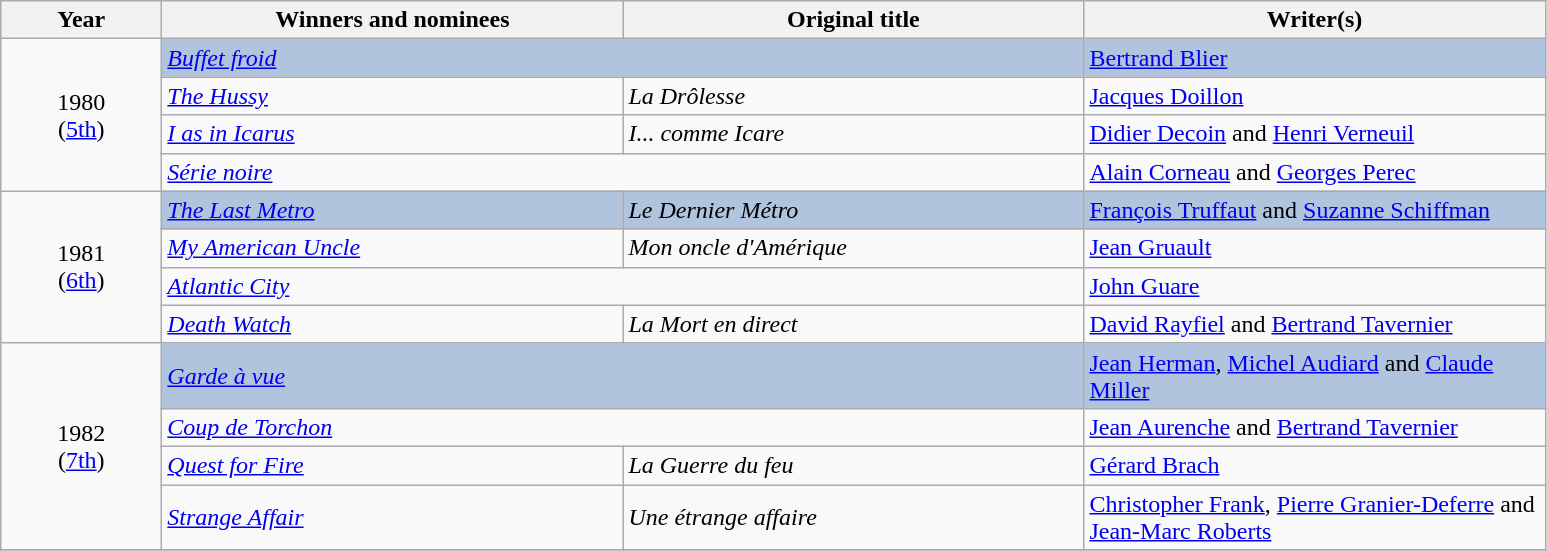<table class="wikitable">
<tr>
<th width="100"><strong>Year</strong></th>
<th width="300"><strong>Winners and nominees</strong></th>
<th width="300"><strong>Original title</strong></th>
<th width="300"><strong>Writer(s)</strong></th>
</tr>
<tr>
<td rowspan="4" style="text-align:center;">1980<br>(<a href='#'>5th</a>)</td>
<td colspan="2" style="background:#B0C4DE;"><em><a href='#'>Buffet froid</a></em></td>
<td style="background:#B0C4DE;"><a href='#'>Bertrand Blier</a></td>
</tr>
<tr>
<td><em><a href='#'>The Hussy</a></em></td>
<td><em>La Drôlesse</em></td>
<td><a href='#'>Jacques Doillon</a></td>
</tr>
<tr>
<td><em><a href='#'>I as in Icarus</a></em></td>
<td><em>I... comme Icare</em></td>
<td><a href='#'>Didier Decoin</a> and <a href='#'>Henri Verneuil</a></td>
</tr>
<tr>
<td colspan="2"><em><a href='#'>Série noire</a></em></td>
<td><a href='#'>Alain Corneau</a> and <a href='#'>Georges Perec</a></td>
</tr>
<tr>
<td rowspan="4" style="text-align:center;">1981<br>(<a href='#'>6th</a>)</td>
<td style="background:#B0C4DE;"><em><a href='#'>The Last Metro</a></em></td>
<td style="background:#B0C4DE;"><em>Le Dernier Métro</em></td>
<td style="background:#B0C4DE;"><a href='#'>François Truffaut</a> and <a href='#'>Suzanne Schiffman</a></td>
</tr>
<tr>
<td><em><a href='#'>My American Uncle</a></em></td>
<td><em>Mon oncle d'Amérique</em></td>
<td><a href='#'>Jean Gruault</a></td>
</tr>
<tr>
<td colspan="2"><em><a href='#'>Atlantic City</a></em></td>
<td><a href='#'>John Guare</a></td>
</tr>
<tr>
<td><em><a href='#'>Death Watch</a></em></td>
<td><em>La Mort en direct</em></td>
<td><a href='#'>David Rayfiel</a> and <a href='#'>Bertrand Tavernier</a></td>
</tr>
<tr>
<td rowspan="4" style="text-align:center;">1982<br>(<a href='#'>7th</a>)</td>
<td colspan="2" style="background:#B0C4DE;"><em><a href='#'>Garde à vue</a></em></td>
<td style="background:#B0C4DE;"><a href='#'>Jean Herman</a>, <a href='#'>Michel Audiard</a> and <a href='#'>Claude Miller</a></td>
</tr>
<tr>
<td colspan="2"><em><a href='#'>Coup de Torchon</a></em></td>
<td><a href='#'>Jean Aurenche</a> and <a href='#'>Bertrand Tavernier</a></td>
</tr>
<tr>
<td><em><a href='#'>Quest for Fire</a></em></td>
<td><em>La Guerre du feu</em></td>
<td><a href='#'>Gérard Brach</a></td>
</tr>
<tr>
<td><em><a href='#'>Strange Affair</a></em></td>
<td><em>Une étrange affaire</em></td>
<td><a href='#'>Christopher Frank</a>, <a href='#'>Pierre Granier-Deferre</a> and <a href='#'>Jean-Marc Roberts</a></td>
</tr>
<tr>
</tr>
</table>
